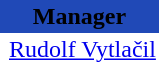<table class="toccolours" border="0" cellpadding="2" cellspacing="0" align="left" style="margin:0.5em;">
<tr>
<th colspan="2" align="center" bgcolor="#2049B7"><span>Manager</span></th>
</tr>
<tr>
<td></td>
<td> <a href='#'>Rudolf Vytlačil</a></td>
</tr>
</table>
